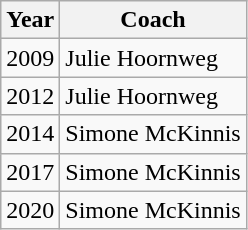<table class="wikitable">
<tr>
<th>Year</th>
<th>Coach</th>
</tr>
<tr>
<td>2009</td>
<td>Julie Hoornweg</td>
</tr>
<tr>
<td>2012</td>
<td>Julie Hoornweg</td>
</tr>
<tr>
<td>2014</td>
<td>Simone McKinnis</td>
</tr>
<tr>
<td>2017</td>
<td>Simone McKinnis</td>
</tr>
<tr>
<td>2020</td>
<td>Simone McKinnis</td>
</tr>
</table>
